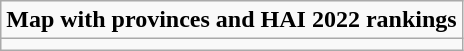<table role= "presentation" class="wikitable mw-collapsible mw-collapsed">
<tr>
<td><strong>Map with provinces and HAI 2022 rankings</strong></td>
</tr>
<tr>
<td></td>
</tr>
</table>
